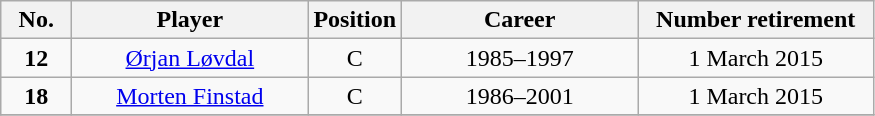<table class="wikitable sortable" style="text-align:center">
<tr>
<th width=40px>No.</th>
<th width=150px>Player</th>
<th width=40px>Position</th>
<th width=150px>Career</th>
<th width=150px>Number retirement</th>
</tr>
<tr>
<td><strong>12</strong></td>
<td><a href='#'>Ørjan Løvdal</a></td>
<td>C</td>
<td>1985–1997</td>
<td>1 March 2015</td>
</tr>
<tr>
<td><strong>18</strong></td>
<td><a href='#'>Morten Finstad</a></td>
<td>C</td>
<td>1986–2001</td>
<td>1 March 2015</td>
</tr>
<tr>
</tr>
</table>
